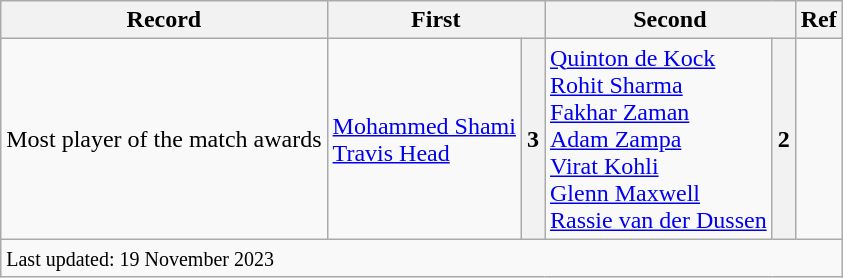<table class="wikitable">
<tr>
<th>Record</th>
<th colspan="2">First</th>
<th colspan="2">Second</th>
<th>Ref</th>
</tr>
<tr>
<td>Most player of the match awards</td>
<td> <a href='#'>Mohammed Shami</a> <br>  <a href='#'>Travis Head</a></td>
<th>3</th>
<td> <a href='#'>Quinton de Kock</a> <br>  <a href='#'>Rohit Sharma</a> <br>  <a href='#'>Fakhar Zaman</a> <br>  <a href='#'>Adam Zampa</a> <br>  <a href='#'>Virat Kohli</a> <br>  <a href='#'>Glenn Maxwell</a> <br>  <a href='#'>Rassie van der Dussen</a></td>
<th>2</th>
<td></td>
</tr>
<tr>
<td colspan="6"><small>Last updated: 19 November 2023</small></td>
</tr>
</table>
